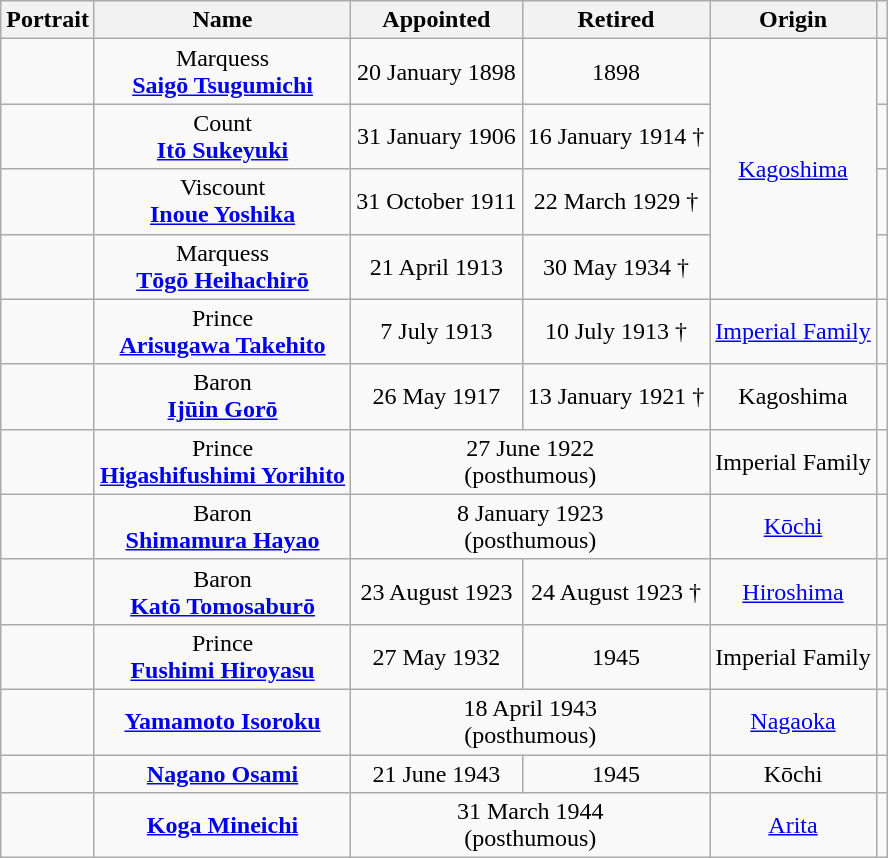<table class="wikitable" style="text-align:center">
<tr>
<th>Portrait</th>
<th>Name<br></th>
<th>Appointed</th>
<th>Retired</th>
<th>Origin</th>
<th></th>
</tr>
<tr>
<td></td>
<td>Marquess<br><strong><a href='#'>Saigō Tsugumichi</a></strong><br></td>
<td>20 January 1898</td>
<td>1898</td>
<td rowspan=4><a href='#'>Kagoshima</a></td>
<td></td>
</tr>
<tr>
<td></td>
<td>Count<br><strong><a href='#'>Itō Sukeyuki</a></strong><br></td>
<td>31 January 1906</td>
<td>16 January 1914 †</td>
<td></td>
</tr>
<tr>
<td></td>
<td>Viscount<br><strong><a href='#'>Inoue Yoshika</a></strong><br></td>
<td>31 October 1911</td>
<td>22 March 1929 †</td>
</tr>
<tr>
<td></td>
<td>Marquess<br><strong><a href='#'>Tōgō Heihachirō</a></strong><br></td>
<td>21 April 1913</td>
<td>30 May 1934 †</td>
<td></td>
</tr>
<tr>
<td></td>
<td>Prince<br><strong><a href='#'>Arisugawa Takehito</a></strong><br></td>
<td>7 July 1913</td>
<td>10 July 1913 †</td>
<td><a href='#'>Imperial Family</a></td>
<td></td>
</tr>
<tr>
<td></td>
<td>Baron<br><strong><a href='#'>Ijūin Gorō</a></strong><br></td>
<td>26 May 1917</td>
<td>13 January 1921 †</td>
<td>Kagoshima</td>
<td></td>
</tr>
<tr>
<td></td>
<td>Prince<br><strong><a href='#'>Higashifushimi Yorihito</a></strong><br></td>
<td colspan=2>27 June 1922<br>(posthumous)</td>
<td>Imperial Family</td>
<td></td>
</tr>
<tr>
<td></td>
<td>Baron<br><strong><a href='#'>Shimamura Hayao</a></strong><br></td>
<td colspan=2>8 January 1923<br>(posthumous)</td>
<td><a href='#'>Kōchi</a></td>
<td></td>
</tr>
<tr>
<td></td>
<td>Baron<br><strong><a href='#'>Katō Tomosaburō</a></strong><br></td>
<td>23 August 1923</td>
<td>24 August 1923 †</td>
<td><a href='#'>Hiroshima</a></td>
<td></td>
</tr>
<tr>
<td></td>
<td>Prince<br><strong><a href='#'>Fushimi Hiroyasu</a></strong><br></td>
<td>27 May 1932</td>
<td>1945</td>
<td>Imperial Family</td>
<td></td>
</tr>
<tr>
<td></td>
<td><strong><a href='#'>Yamamoto Isoroku</a></strong><br></td>
<td colspan=2>18 April 1943<br>(posthumous)</td>
<td><a href='#'>Nagaoka</a></td>
<td></td>
</tr>
<tr>
<td></td>
<td><strong><a href='#'>Nagano Osami</a></strong><br></td>
<td>21 June 1943</td>
<td>1945</td>
<td>Kōchi</td>
<td></td>
</tr>
<tr>
<td></td>
<td><strong><a href='#'>Koga Mineichi</a></strong><br></td>
<td colspan=2>31 March 1944<br>(posthumous)</td>
<td><a href='#'>Arita</a></td>
<td></td>
</tr>
</table>
